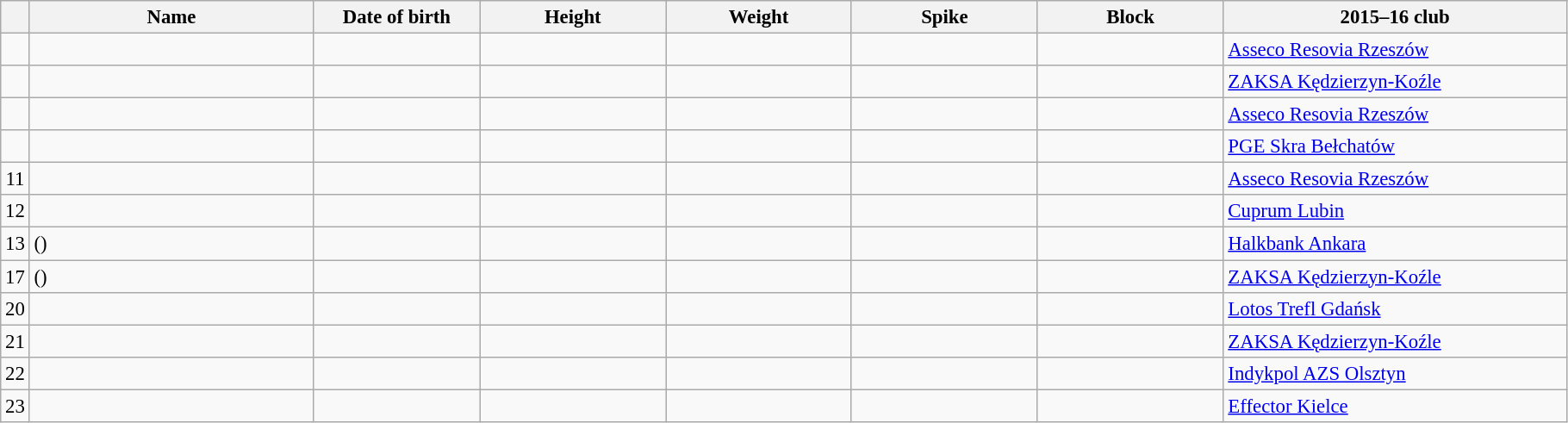<table class="wikitable sortable" style="font-size:95%; text-align:center;">
<tr>
<th></th>
<th style="width:14em">Name</th>
<th style="width:8em">Date of birth</th>
<th style="width:9em">Height</th>
<th style="width:9em">Weight</th>
<th style="width:9em">Spike</th>
<th style="width:9em">Block</th>
<th style="width:17em">2015–16 club</th>
</tr>
<tr>
<td></td>
<td align=left></td>
<td align=right></td>
<td></td>
<td></td>
<td></td>
<td></td>
<td align=left> <a href='#'>Asseco Resovia Rzeszów</a></td>
</tr>
<tr>
<td></td>
<td align=left></td>
<td align=right></td>
<td></td>
<td></td>
<td></td>
<td></td>
<td align=left> <a href='#'>ZAKSA Kędzierzyn-Koźle</a></td>
</tr>
<tr>
<td></td>
<td align=left></td>
<td align=right></td>
<td></td>
<td></td>
<td></td>
<td></td>
<td align=left> <a href='#'>Asseco Resovia Rzeszów</a></td>
</tr>
<tr>
<td></td>
<td align=left></td>
<td align=right></td>
<td></td>
<td></td>
<td></td>
<td></td>
<td align=left> <a href='#'>PGE Skra Bełchatów</a></td>
</tr>
<tr>
<td>11</td>
<td align=left></td>
<td align=right></td>
<td></td>
<td></td>
<td></td>
<td></td>
<td align=left> <a href='#'>Asseco Resovia Rzeszów</a></td>
</tr>
<tr>
<td>12</td>
<td align=left></td>
<td align=right></td>
<td></td>
<td></td>
<td></td>
<td></td>
<td align=left> <a href='#'>Cuprum Lubin</a></td>
</tr>
<tr>
<td>13</td>
<td align=left> ()</td>
<td align=right></td>
<td></td>
<td></td>
<td></td>
<td></td>
<td align=left> <a href='#'>Halkbank Ankara</a></td>
</tr>
<tr>
<td>17</td>
<td align=left> ()</td>
<td align=right></td>
<td></td>
<td></td>
<td></td>
<td></td>
<td align=left> <a href='#'>ZAKSA Kędzierzyn-Koźle</a></td>
</tr>
<tr>
<td>20</td>
<td align=left></td>
<td align=right></td>
<td></td>
<td></td>
<td></td>
<td></td>
<td align=left> <a href='#'>Lotos Trefl Gdańsk</a></td>
</tr>
<tr>
<td>21</td>
<td align=left></td>
<td align=right></td>
<td></td>
<td></td>
<td></td>
<td></td>
<td align=left> <a href='#'>ZAKSA Kędzierzyn-Koźle</a></td>
</tr>
<tr>
<td>22</td>
<td align=left></td>
<td align=right></td>
<td></td>
<td></td>
<td></td>
<td></td>
<td align=left> <a href='#'>Indykpol AZS Olsztyn</a></td>
</tr>
<tr>
<td>23</td>
<td align=left></td>
<td align=right></td>
<td></td>
<td></td>
<td></td>
<td></td>
<td align=left> <a href='#'>Effector Kielce</a></td>
</tr>
</table>
